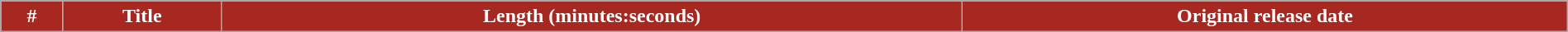<table class="wikitable plainrowheaders" style="width:100%;">
<tr style="color:white">
<th style="background-color: #A62821;">#</th>
<th style="background-color: #A62821;">Title</th>
<th style="background-color: #A62821;">Length (minutes:seconds)</th>
<th style="background-color: #A62821;">Original release date<br>





</th>
</tr>
</table>
